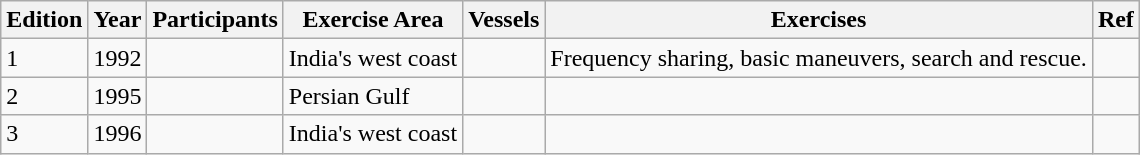<table class="wikitable">
<tr>
<th>Edition</th>
<th>Year</th>
<th>Participants</th>
<th>Exercise Area</th>
<th>Vessels</th>
<th>Exercises</th>
<th>Ref</th>
</tr>
<tr>
<td>1</td>
<td>1992</td>
<td> </td>
<td>India's west coast</td>
<td></td>
<td>Frequency sharing, basic maneuvers, search and rescue.</td>
<td></td>
</tr>
<tr>
<td>2</td>
<td>1995</td>
<td> </td>
<td>Persian Gulf</td>
<td></td>
<td></td>
<td></td>
</tr>
<tr>
<td>3</td>
<td>1996</td>
<td> </td>
<td>India's west coast</td>
<td></td>
<td></td>
<td></td>
</tr>
</table>
